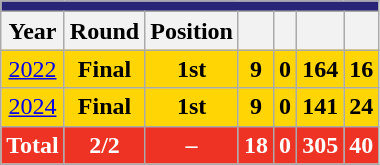<table class="wikitable" style="text-align: center;">
<tr>
<th style="background:#282476;" colspan="7"><a href='#'></a></th>
</tr>
<tr>
<th>Year</th>
<th>Round</th>
<th>Position</th>
<th></th>
<th></th>
<th></th>
<th></th>
</tr>
<tr style="background:#FFD604;">
<td> <a href='#'>2022</a></td>
<td><strong>Final</strong></td>
<td><strong>1st</strong></td>
<td><strong>9</strong></td>
<td><strong>0</strong></td>
<td><strong>164</strong></td>
<td><strong>16</strong></td>
</tr>
<tr style="background:#FFD604;">
<td> <a href='#'>2024</a></td>
<td><strong>Final</strong></td>
<td><strong>1st</strong></td>
<td><strong>9</strong></td>
<td><strong>0</strong></td>
<td><strong>141</strong></td>
<td><strong>24</strong></td>
</tr>
<tr>
<th style="color:white; background:#EE3325;">Total</th>
<th style="color:white; background:#EE3325;">2/2</th>
<th style="color:white; background:#EE3325;">–</th>
<th style="color:white; background:#EE3325;">18</th>
<th style="color:white; background:#EE3325;">0</th>
<th style="color:white; background:#EE3325;">305</th>
<th style="color:white; background:#EE3325;">40</th>
</tr>
</table>
